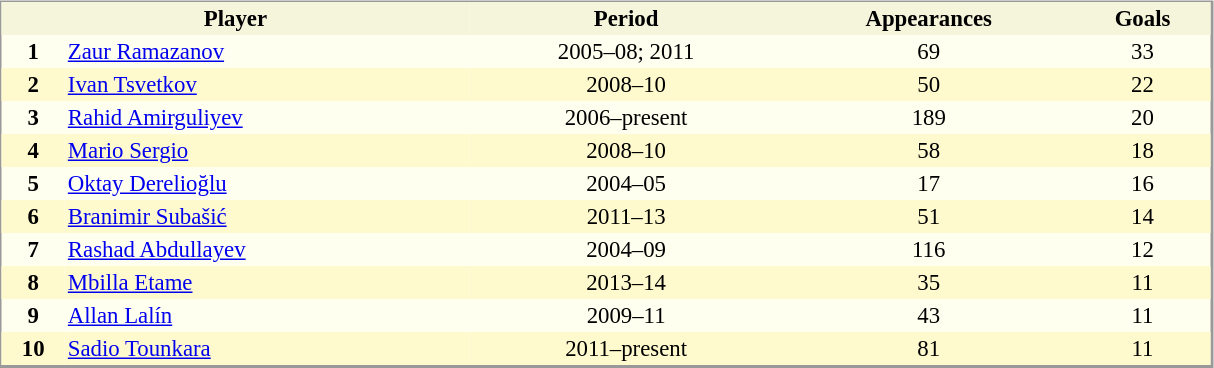<table align="left" cellpadding="2" cellspacing="0"  style="margin: 1em 0; border: 1px solid #999; border-right-width: 2px; border-bottom-width: 2px; background-color:ivory; width:64%; font-size: 95%;">
<tr style="background:beige;">
</tr>
<tr style="background:beige;">
<th colspan=2 align="center">Player</th>
<th align="center" abbr="Period">Period</th>
<th align="center">Appearances</th>
<th align="center">Goals</th>
</tr>
<tr>
<th>1</th>
<td> <a href='#'>Zaur Ramazanov</a></td>
<td align="center">2005–08; 2011</td>
<td align="center">69</td>
<td align="center">33</td>
</tr>
<tr style="background:lemonchiffon;">
<th>2</th>
<td> <a href='#'>Ivan Tsvetkov</a></td>
<td align="center">2008–10</td>
<td align="center">50</td>
<td align="center">22</td>
</tr>
<tr>
<th>3</th>
<td> <a href='#'>Rahid Amirguliyev</a></td>
<td align="center">2006–present</td>
<td align="center">189</td>
<td align="center">20</td>
</tr>
<tr style="background:lemonchiffon;">
<th>4</th>
<td> <a href='#'>Mario Sergio</a></td>
<td align="center">2008–10</td>
<td align="center">58</td>
<td align="center">18</td>
</tr>
<tr>
<th>5</th>
<td> <a href='#'>Oktay Derelioğlu</a></td>
<td align="center">2004–05</td>
<td align="center">17</td>
<td align="center">16</td>
</tr>
<tr style="background:lemonchiffon;">
<th>6</th>
<td>  <a href='#'>Branimir Subašić</a></td>
<td align="center">2011–13</td>
<td align="center">51</td>
<td align="center">14</td>
</tr>
<tr>
<th>7</th>
<td> <a href='#'>Rashad Abdullayev</a></td>
<td align="center">2004–09</td>
<td align="center">116</td>
<td align="center">12</td>
</tr>
<tr style="background:lemonchiffon;">
<th>8</th>
<td> <a href='#'>Mbilla Etame</a></td>
<td align="center">2013–14</td>
<td align="center">35</td>
<td align="center">11</td>
</tr>
<tr>
<th>9</th>
<td> <a href='#'>Allan Lalín</a></td>
<td align="center">2009–11</td>
<td align="center">43</td>
<td align="center">11</td>
</tr>
<tr style="background:lemonchiffon;">
<th>10</th>
<td> <a href='#'>Sadio Tounkara</a></td>
<td align="center">2011–present</td>
<td align="center">81</td>
<td align="center">11</td>
</tr>
</table>
